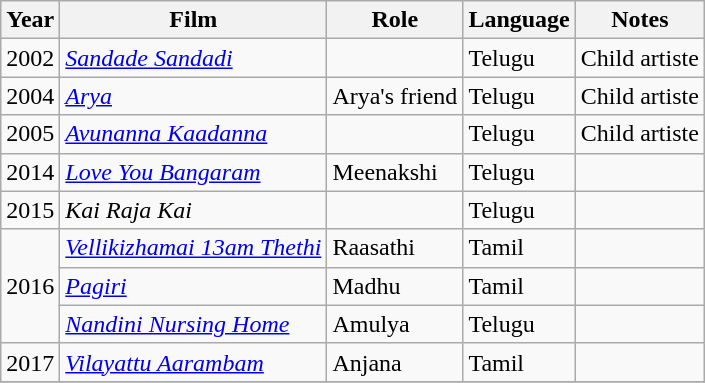<table class="wikitable">
<tr>
<th>Year</th>
<th>Film</th>
<th>Role</th>
<th>Language</th>
<th>Notes</th>
</tr>
<tr>
<td rowspan="1">2002</td>
<td><em><a href='#'>Sandade Sandadi</a></em></td>
<td></td>
<td>Telugu</td>
<td>Child artiste</td>
</tr>
<tr>
<td rowspan="1">2004</td>
<td><em><a href='#'>Arya</a></em></td>
<td>Arya's friend</td>
<td>Telugu</td>
<td>Child artiste</td>
</tr>
<tr>
<td>2005</td>
<td><em><a href='#'>Avunanna Kaadanna</a></em></td>
<td></td>
<td>Telugu</td>
<td>Child artiste</td>
</tr>
<tr>
<td rowspan="1">2014</td>
<td><em><a href='#'>Love You Bangaram</a></em></td>
<td>Meenakshi</td>
<td>Telugu</td>
<td></td>
</tr>
<tr>
<td rowspan="1">2015</td>
<td><em>Kai Raja Kai</em></td>
<td></td>
<td>Telugu</td>
<td></td>
</tr>
<tr>
<td rowspan="3">2016</td>
<td><em><a href='#'>Vellikizhamai 13am Thethi</a></em></td>
<td>Raasathi</td>
<td>Tamil</td>
<td></td>
</tr>
<tr>
<td><em><a href='#'>Pagiri</a></em></td>
<td>Madhu</td>
<td>Tamil</td>
<td></td>
</tr>
<tr>
<td><em> <a href='#'>Nandini Nursing Home</a></em></td>
<td>Amulya</td>
<td>Telugu</td>
<td></td>
</tr>
<tr>
<td rowspan="1">2017</td>
<td><em><a href='#'>Vilayattu Aarambam</a></em></td>
<td>Anjana</td>
<td>Tamil</td>
<td></td>
</tr>
<tr>
</tr>
</table>
